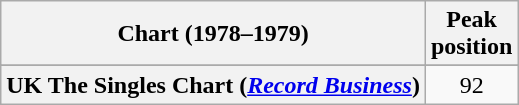<table class="wikitable sortable plainrowheaders">
<tr>
<th>Chart (1978–1979)</th>
<th>Peak<br>position</th>
</tr>
<tr>
</tr>
<tr>
</tr>
<tr>
</tr>
<tr>
</tr>
<tr>
</tr>
<tr>
<th scope="row">UK The Singles Chart (<em><a href='#'>Record Business</a></em>)</th>
<td style="text-align:center;">92</td>
</tr>
</table>
